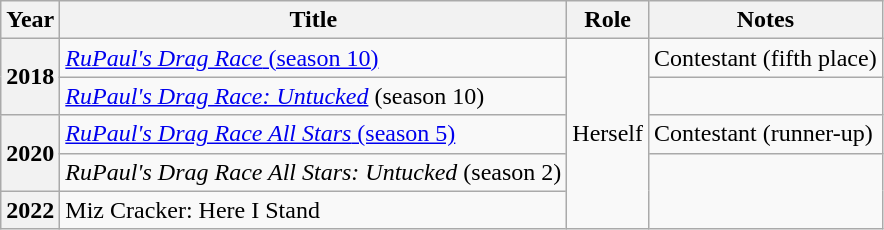<table class="wikitable plainrowheaders sortable">
<tr>
<th scope="col">Year</th>
<th scope="col">Title</th>
<th scope="col">Role</th>
<th scope="col" class="unsortable">Notes</th>
</tr>
<tr>
<th scope="row" rowspan="2">2018</th>
<td scope="row"><a href='#'><em>RuPaul's Drag Race</em> (season 10)</a></td>
<td rowspan="5">Herself</td>
<td>Contestant (fifth place)</td>
</tr>
<tr>
<td><em><a href='#'>RuPaul's Drag Race: Untucked</a></em> (season 10)</td>
<td></td>
</tr>
<tr>
<th scope="row" rowspan="2">2020</th>
<td scope="row"><a href='#'><em>RuPaul's Drag Race All Stars</em> (season 5)</a></td>
<td>Contestant (runner-up)</td>
</tr>
<tr>
<td scope="row"><em>RuPaul's Drag Race All Stars: Untucked</em> (season 2)</td>
</tr>
<tr>
<th scope="row">2022</th>
<td>Miz Cracker: Here I Stand</td>
</tr>
</table>
